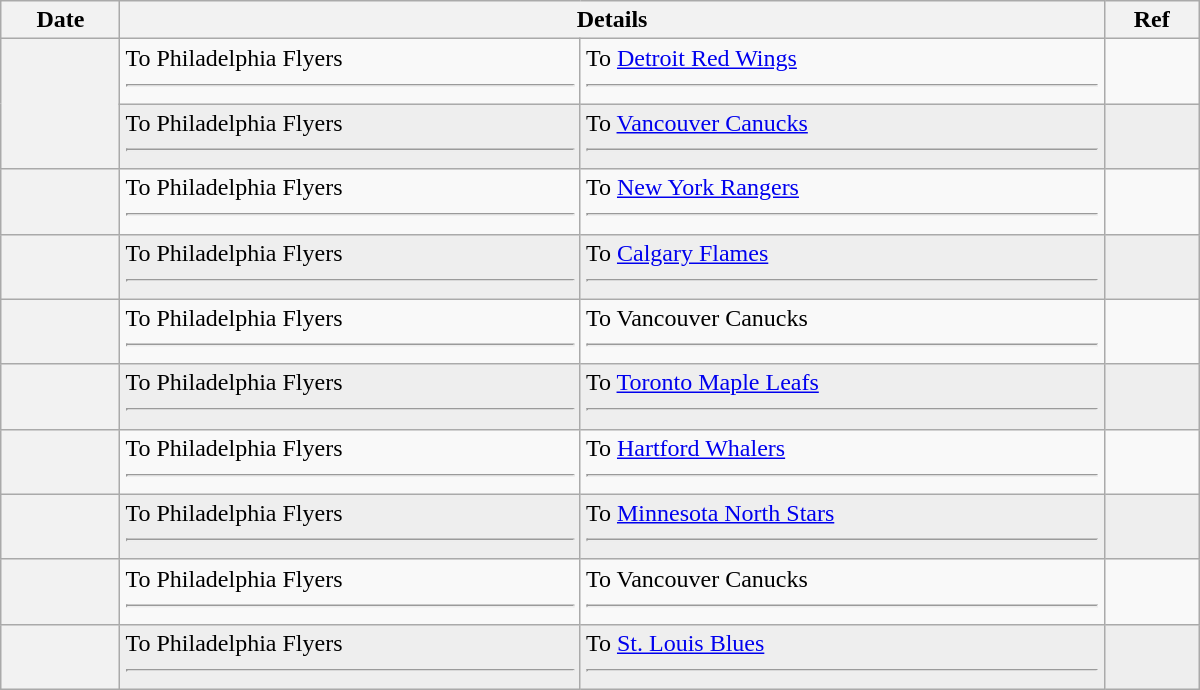<table class="wikitable plainrowheaders" style="width: 50em;">
<tr>
<th scope="col">Date</th>
<th scope="col" colspan="2">Details</th>
<th scope="col">Ref</th>
</tr>
<tr>
<th scope="row" rowspan=2></th>
<td valign="top">To Philadelphia Flyers <hr> </td>
<td valign="top">To <a href='#'>Detroit Red Wings</a> <hr></td>
<td></td>
</tr>
<tr bgcolor="#eeeeee">
<td valign="top">To Philadelphia Flyers <hr> </td>
<td valign="top">To <a href='#'>Vancouver Canucks</a> <hr></td>
<td></td>
</tr>
<tr>
<th scope="row"></th>
<td valign="top">To Philadelphia Flyers <hr> </td>
<td valign="top">To <a href='#'>New York Rangers</a> <hr> </td>
<td></td>
</tr>
<tr bgcolor="#eeeeee">
<th scope="row"></th>
<td valign="top">To Philadelphia Flyers <hr> </td>
<td valign="top">To <a href='#'>Calgary Flames</a> <hr> </td>
<td></td>
</tr>
<tr>
<th scope="row"></th>
<td valign="top">To Philadelphia Flyers <hr> </td>
<td valign="top">To Vancouver Canucks <hr> </td>
<td></td>
</tr>
<tr bgcolor="#eeeeee">
<th scope="row"></th>
<td valign="top">To Philadelphia Flyers <hr> </td>
<td valign="top">To <a href='#'>Toronto Maple Leafs</a> <hr> </td>
<td></td>
</tr>
<tr>
<th scope="row"></th>
<td valign="top">To Philadelphia Flyers <hr> </td>
<td valign="top">To <a href='#'>Hartford Whalers</a> <hr> </td>
<td></td>
</tr>
<tr bgcolor="#eeeeee">
<th scope="row"></th>
<td valign="top">To Philadelphia Flyers <hr> </td>
<td valign="top">To <a href='#'>Minnesota North Stars</a> <hr> </td>
<td></td>
</tr>
<tr>
<th scope="row"></th>
<td valign="top">To Philadelphia Flyers <hr> </td>
<td valign="top">To Vancouver Canucks <hr> </td>
<td></td>
</tr>
<tr bgcolor="#eeeeee">
<th scope="row"></th>
<td valign="top">To Philadelphia Flyers <hr> </td>
<td valign="top">To <a href='#'>St. Louis Blues</a> <hr> </td>
<td></td>
</tr>
</table>
